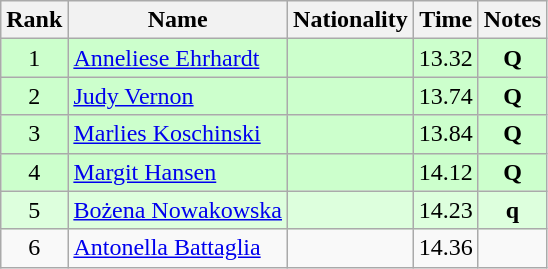<table class="wikitable sortable" style="text-align:center">
<tr>
<th>Rank</th>
<th>Name</th>
<th>Nationality</th>
<th>Time</th>
<th>Notes</th>
</tr>
<tr bgcolor=ccffcc>
<td>1</td>
<td align=left><a href='#'>Anneliese Ehrhardt</a></td>
<td align=left></td>
<td>13.32</td>
<td><strong>Q</strong></td>
</tr>
<tr bgcolor=ccffcc>
<td>2</td>
<td align=left><a href='#'>Judy Vernon</a></td>
<td align=left></td>
<td>13.74</td>
<td><strong>Q</strong></td>
</tr>
<tr bgcolor=ccffcc>
<td>3</td>
<td align=left><a href='#'>Marlies Koschinski</a></td>
<td align=left></td>
<td>13.84</td>
<td><strong>Q</strong></td>
</tr>
<tr bgcolor=ccffcc>
<td>4</td>
<td align=left><a href='#'>Margit Hansen</a></td>
<td align=left></td>
<td>14.12</td>
<td><strong>Q</strong></td>
</tr>
<tr bgcolor=ddffdd>
<td>5</td>
<td align=left><a href='#'>Bożena Nowakowska</a></td>
<td align=left></td>
<td>14.23</td>
<td><strong>q</strong></td>
</tr>
<tr>
<td>6</td>
<td align=left><a href='#'>Antonella Battaglia</a></td>
<td align=left></td>
<td>14.36</td>
<td></td>
</tr>
</table>
